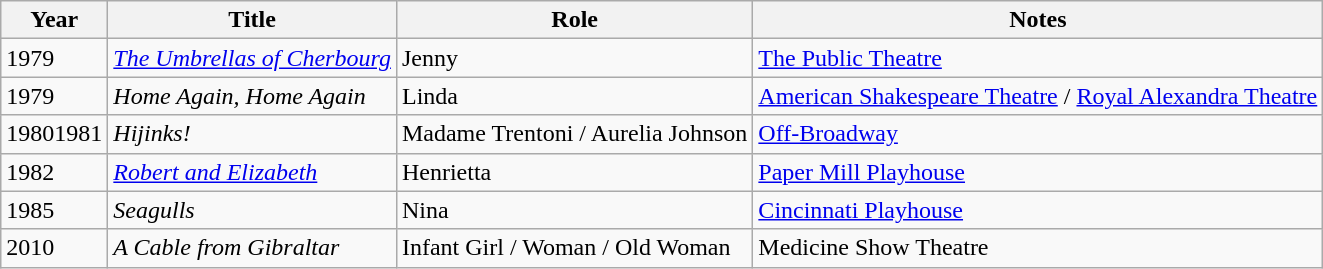<table class="wikitable sortable" width:90%">
<tr>
<th>Year</th>
<th>Title</th>
<th>Role</th>
<th class = "unsortable">Notes</th>
</tr>
<tr>
<td>1979</td>
<td><em><a href='#'>The Umbrellas of Cherbourg</a></em></td>
<td>Jenny</td>
<td><a href='#'>The Public Theatre</a></td>
</tr>
<tr>
<td>1979</td>
<td><em>Home Again, Home Again</em></td>
<td>Linda</td>
<td><a href='#'>American Shakespeare Theatre</a> / <a href='#'>Royal Alexandra Theatre</a></td>
</tr>
<tr>
<td>19801981</td>
<td><em>Hijinks!</em></td>
<td>Madame Trentoni / Aurelia Johnson</td>
<td><a href='#'>Off-Broadway</a></td>
</tr>
<tr>
<td>1982</td>
<td><em><a href='#'>Robert and Elizabeth</a></em></td>
<td>Henrietta</td>
<td><a href='#'>Paper Mill Playhouse</a></td>
</tr>
<tr>
<td>1985</td>
<td><em>Seagulls</em></td>
<td>Nina</td>
<td><a href='#'>Cincinnati Playhouse</a></td>
</tr>
<tr>
<td>2010</td>
<td><em>A Cable from Gibraltar</em></td>
<td>Infant Girl / Woman / Old Woman</td>
<td>Medicine Show Theatre</td>
</tr>
</table>
